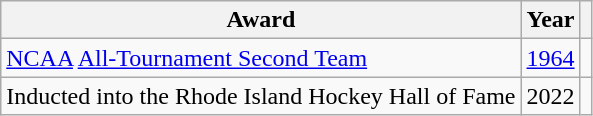<table class="wikitable">
<tr>
<th>Award</th>
<th>Year</th>
<th></th>
</tr>
<tr>
<td><a href='#'>NCAA</a> <a href='#'>All-Tournament Second Team</a></td>
<td><a href='#'>1964</a></td>
<td></td>
</tr>
<tr>
<td>Inducted into the Rhode Island Hockey Hall of Fame</td>
<td>2022</td>
</tr>
</table>
